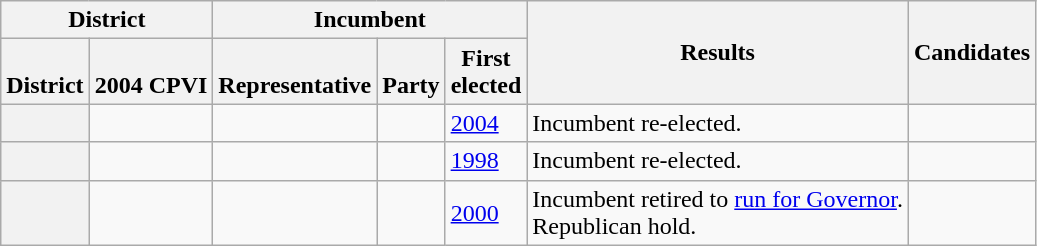<table class="wikitable sortable">
<tr>
<th colspan=2>District</th>
<th colspan=3>Incumbent</th>
<th rowspan=2>Results</th>
<th rowspan=2>Candidates</th>
</tr>
<tr valign=bottom>
<th>District</th>
<th>2004 CPVI</th>
<th>Representative</th>
<th>Party</th>
<th>First<br>elected</th>
</tr>
<tr>
<th></th>
<td></td>
<td></td>
<td></td>
<td><a href='#'>2004</a></td>
<td>Incumbent re-elected.</td>
<td nowrap></td>
</tr>
<tr>
<th></th>
<td></td>
<td></td>
<td></td>
<td><a href='#'>1998</a></td>
<td>Incumbent re-elected.</td>
<td nowrap></td>
</tr>
<tr>
<th></th>
<td></td>
<td></td>
<td></td>
<td><a href='#'>2000</a></td>
<td>Incumbent retired to <a href='#'>run for Governor</a>.<br>Republican hold.</td>
<td nowrap></td>
</tr>
</table>
